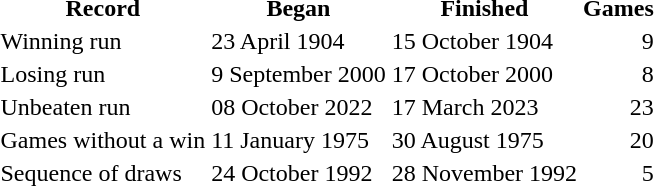<table>
<tr>
<th>Record</th>
<th>Began</th>
<th>Finished</th>
<th>Games</th>
</tr>
<tr>
<td>Winning run</td>
<td>23 April 1904</td>
<td>15 October 1904</td>
<td align="right">9</td>
</tr>
<tr>
<td>Losing run</td>
<td>9 September 2000</td>
<td>17 October 2000</td>
<td align="right">8</td>
</tr>
<tr>
<td>Unbeaten run</td>
<td>08 October 2022</td>
<td>17 March 2023</td>
<td align="right">23</td>
</tr>
<tr>
<td>Games without a win</td>
<td>11 January 1975</td>
<td>30 August 1975</td>
<td align="right">20</td>
</tr>
<tr>
<td>Sequence of draws</td>
<td>24 October 1992</td>
<td>28 November 1992</td>
<td align="right">5</td>
</tr>
</table>
